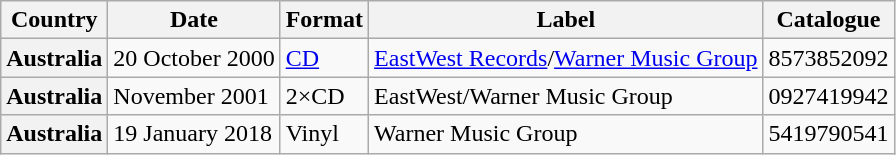<table class="wikitable plainrowheaders">
<tr>
<th scope="col">Country</th>
<th scope="col">Date</th>
<th scope="col">Format</th>
<th scope="col">Label</th>
<th scope="col">Catalogue</th>
</tr>
<tr>
<th scope="row">Australia</th>
<td>20 October 2000</td>
<td><a href='#'>CD</a></td>
<td><a href='#'>EastWest Records</a>/<a href='#'>Warner Music Group</a></td>
<td>8573852092</td>
</tr>
<tr>
<th scope="row">Australia</th>
<td>November 2001</td>
<td>2×CD</td>
<td>EastWest/Warner Music Group</td>
<td>0927419942</td>
</tr>
<tr>
<th scope="row">Australia</th>
<td>19 January 2018</td>
<td>Vinyl</td>
<td>Warner Music Group</td>
<td>5419790541</td>
</tr>
</table>
